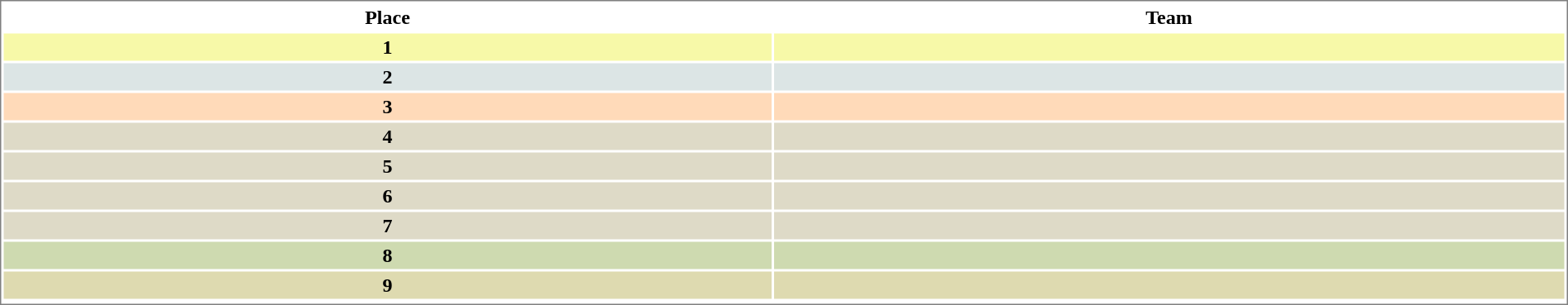<table style="border-style:solid;border-width:1px;border-color:#808080;background-color:#FFFFFF" cellspacing="2" cellpadding="2"; width="100%"">
<tr>
<th>Place</th>
<th>Team</th>
</tr>
<tr align="center" valign="top" bgcolor="#F7F9A8">
<th>1</th>
<td align="left"></td>
</tr>
<tr align="center" valign="top" bgcolor="#DCE5E5">
<th>2</th>
<td align="left"></td>
</tr>
<tr align="center" valign="top" bgcolor="#FFDAB9">
<th>3</th>
<td align="left"></td>
</tr>
<tr align="center" valign="top" bgcolor="#DEDAC7">
<th>4</th>
<td align="left"></td>
</tr>
<tr align="center" valign="top" bgcolor="#DEDAC7">
<th>5</th>
<td align="left"></td>
</tr>
<tr align="center" valign="top" bgcolor="#DEDAC7">
<th>6</th>
<td align="left"></td>
</tr>
<tr align="center" valign="top" bgcolor="#DEDAC7">
<th>7</th>
<td align="left"></td>
</tr>
<tr align="center" valign="top" bgcolor="#CEDAB0">
<th>8</th>
<td align="left"></td>
</tr>
<tr align="center" valign="top" bgcolor="#DEDAB0">
<th>9</th>
<td align="left"></td>
</tr>
<tr align="center" valign="top" bgcolor="#DEDAB0">
</tr>
</table>
